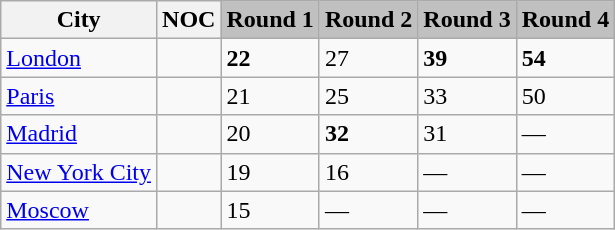<table class=wikitable>
<tr>
<th>City</th>
<th abbr ="country">NOC</th>
<td bgcolor="silver"><strong>Round 1</strong></td>
<td bgcolor="silver"><strong>Round 2</strong></td>
<td bgcolor="silver"><strong>Round 3</strong></td>
<td bgcolor="silver"><strong>Round 4</strong></td>
</tr>
<tr>
<td><a href='#'>London</a></td>
<td></td>
<td><strong>22</strong></td>
<td>27</td>
<td><strong>39</strong></td>
<td><strong>54</strong></td>
</tr>
<tr>
<td><a href='#'>Paris</a></td>
<td></td>
<td>21</td>
<td>25</td>
<td>33</td>
<td>50</td>
</tr>
<tr>
<td><a href='#'>Madrid</a></td>
<td></td>
<td>20</td>
<td><strong>32</strong></td>
<td>31</td>
<td>—</td>
</tr>
<tr>
<td><a href='#'>New York City</a></td>
<td></td>
<td>19</td>
<td>16</td>
<td>—</td>
<td>—</td>
</tr>
<tr>
<td><a href='#'>Moscow</a></td>
<td></td>
<td>15</td>
<td>—</td>
<td>—</td>
<td>—</td>
</tr>
</table>
